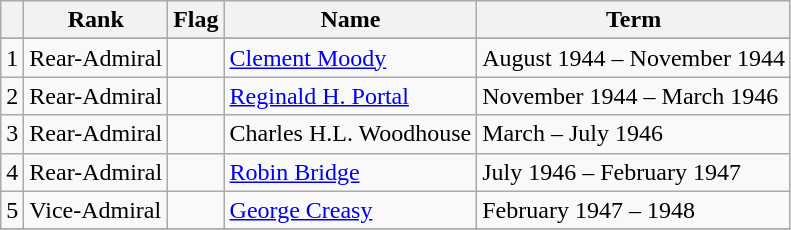<table class="wikitable">
<tr>
<th></th>
<th>Rank</th>
<th>Flag</th>
<th>Name</th>
<th>Term</th>
</tr>
<tr>
</tr>
<tr>
<td>1</td>
<td>Rear-Admiral</td>
<td></td>
<td><a href='#'>Clement Moody</a></td>
<td>August 1944 – November 1944</td>
</tr>
<tr>
<td>2</td>
<td>Rear-Admiral</td>
<td></td>
<td><a href='#'>Reginald H. Portal</a></td>
<td>November 1944 – March 1946</td>
</tr>
<tr>
<td>3</td>
<td>Rear-Admiral</td>
<td></td>
<td>Charles H.L. Woodhouse</td>
<td>March – July 1946</td>
</tr>
<tr>
<td>4</td>
<td>Rear-Admiral</td>
<td></td>
<td><a href='#'>Robin Bridge</a></td>
<td>July 1946 – February 1947</td>
</tr>
<tr>
<td>5</td>
<td>Vice-Admiral</td>
<td></td>
<td><a href='#'>George Creasy</a></td>
<td>February 1947 – 1948</td>
</tr>
<tr>
</tr>
</table>
